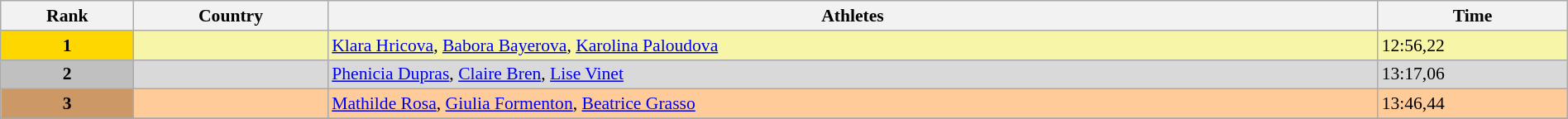<table class="wikitable" width=100% style="font-size:90%; text-align:left;">
<tr>
<th>Rank</th>
<th>Country</th>
<th>Athletes</th>
<th>Time</th>
</tr>
<tr align="center" valign="top" bgcolor="#F7F6A8">
<th style="background:#ffd700;">1</th>
<td align="left"></td>
<td align="left"><a href='#'>Klara Hricova</a>, <a href='#'>Babora Bayerova</a>, <a href='#'>Karolina Paloudova</a></td>
<td align="left">12:56,22</td>
</tr>
<tr align="center" valign="top" bgcolor="#D9D9D9">
<th style="background:#c0c0c0;">2</th>
<td align="left"></td>
<td align="left"><a href='#'>Phenicia Dupras</a>, <a href='#'>Claire Bren</a>, <a href='#'>Lise Vinet</a></td>
<td align="left">13:17,06</td>
</tr>
<tr align="center" valign="top" bgcolor="#FFCC99">
<th style="background:#cc9966;">3</th>
<td align="left"></td>
<td align="left"><a href='#'>Mathilde Rosa</a>, <a href='#'>Giulia Formenton</a>, <a href='#'>Beatrice Grasso</a></td>
<td align="left">13:46,44</td>
</tr>
<tr align="center" valign="top" bgcolor="#FFFFFF">
</tr>
</table>
